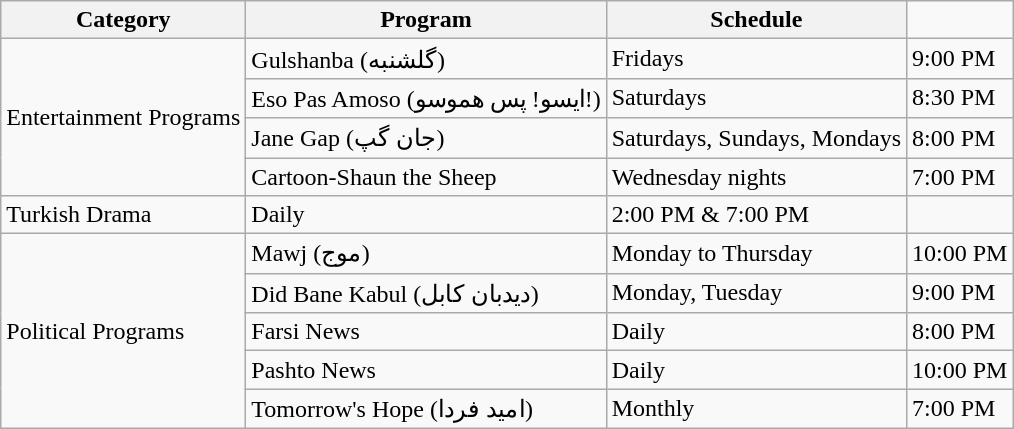<table class="wikitable">
<tr>
<th>Category</th>
<th>Program</th>
<th>Schedule</th>
</tr>
<tr>
<td rowspan="4">Entertainment Programs</td>
<td>Gulshanba (گلشنبه)</td>
<td>Fridays</td>
<td>9:00 PM</td>
</tr>
<tr>
<td>Eso Pas Amoso (ایسو! پس هموسو!)</td>
<td>Saturdays</td>
<td>8:30 PM</td>
</tr>
<tr>
<td>Jane Gap (جان گپ)</td>
<td>Saturdays, Sundays, Mondays</td>
<td>8:00 PM</td>
</tr>
<tr>
<td>Cartoon-Shaun the Sheep</td>
<td>Wednesday nights</td>
<td>7:00 PM</td>
</tr>
<tr>
<td>Turkish Drama</td>
<td>Daily</td>
<td>2:00 PM & 7:00 PM</td>
</tr>
<tr>
<td rowspan="5">Political Programs</td>
<td>Mawj (موج)</td>
<td>Monday to Thursday</td>
<td>10:00 PM</td>
</tr>
<tr>
<td>Did Bane Kabul (دیدبان کابل)</td>
<td>Monday, Tuesday</td>
<td>9:00 PM</td>
</tr>
<tr>
<td>Farsi News</td>
<td>Daily</td>
<td>8:00 PM</td>
</tr>
<tr>
<td>Pashto News</td>
<td>Daily</td>
<td>10:00 PM</td>
</tr>
<tr>
<td>Tomorrow's Hope (امید فردا)</td>
<td>Monthly</td>
<td>7:00 PM</td>
</tr>
</table>
